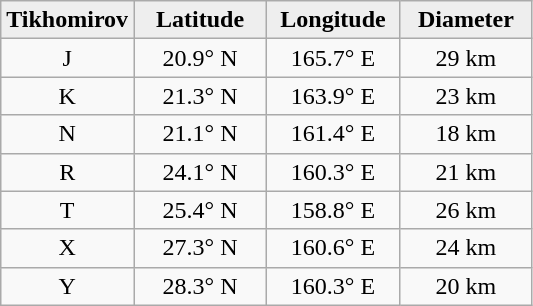<table class="wikitable">
<tr>
<th width="25%" style="background:#eeeeee;">Tikhomirov</th>
<th width="25%" style="background:#eeeeee;">Latitude</th>
<th width="25%" style="background:#eeeeee;">Longitude</th>
<th width="25%" style="background:#eeeeee;">Diameter</th>
</tr>
<tr>
<td align="center">J</td>
<td align="center">20.9° N</td>
<td align="center">165.7° E</td>
<td align="center">29 km</td>
</tr>
<tr>
<td align="center">K</td>
<td align="center">21.3° N</td>
<td align="center">163.9° E</td>
<td align="center">23 km</td>
</tr>
<tr>
<td align="center">N</td>
<td align="center">21.1° N</td>
<td align="center">161.4° E</td>
<td align="center">18 km</td>
</tr>
<tr>
<td align="center">R</td>
<td align="center">24.1° N</td>
<td align="center">160.3° E</td>
<td align="center">21 km</td>
</tr>
<tr>
<td align="center">T</td>
<td align="center">25.4° N</td>
<td align="center">158.8° E</td>
<td align="center">26 km</td>
</tr>
<tr>
<td align="center">X</td>
<td align="center">27.3° N</td>
<td align="center">160.6° E</td>
<td align="center">24 km</td>
</tr>
<tr>
<td align="center">Y</td>
<td align="center">28.3° N</td>
<td align="center">160.3° E</td>
<td align="center">20 km</td>
</tr>
</table>
